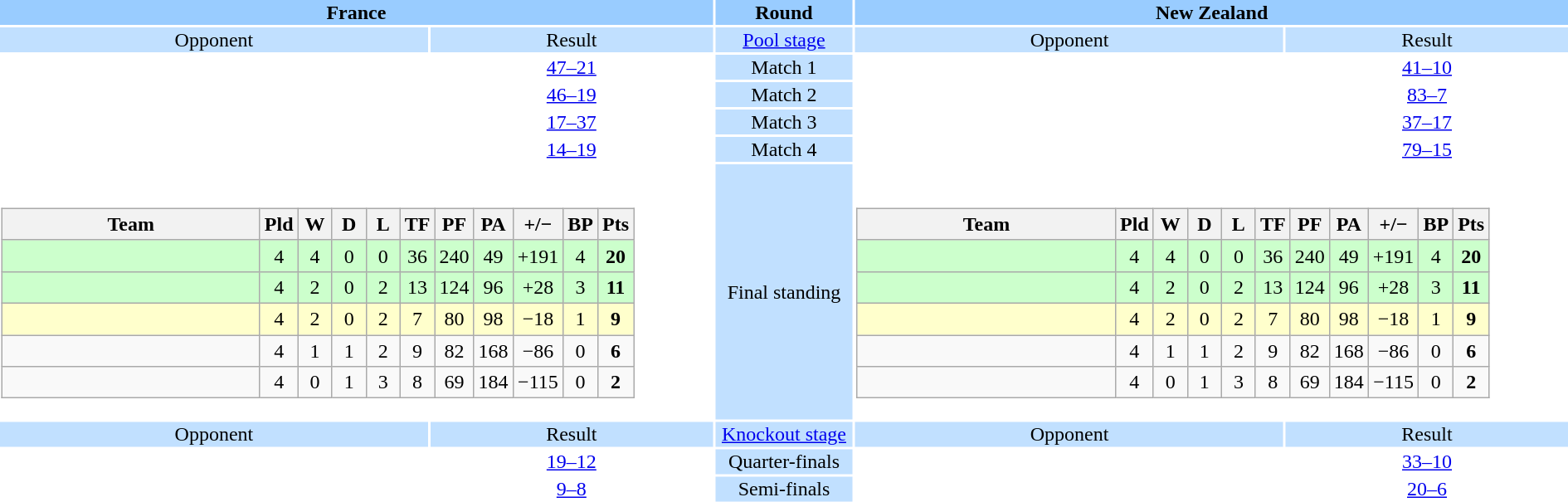<table style="width:100%; text-align:center">
<tr style="vertical-align:top; background:#9cf">
<th colspan=2 style="width:1*">France</th>
<th>Round</th>
<th colspan=2 style="width:1*">New Zealand</th>
</tr>
<tr style="vertical-align:top; background:#c1e0ff">
<td>Opponent</td>
<td>Result</td>
<td><a href='#'>Pool stage</a></td>
<td>Opponent</td>
<td>Result</td>
</tr>
<tr>
<td></td>
<td><a href='#'>47–21</a></td>
<td style="background:#c1e0ff">Match 1</td>
<td></td>
<td><a href='#'>41–10</a></td>
</tr>
<tr>
<td></td>
<td><a href='#'>46–19</a></td>
<td style="background:#c1e0ff">Match 2</td>
<td></td>
<td><a href='#'>83–7</a></td>
</tr>
<tr>
<td></td>
<td><a href='#'>17–37</a></td>
<td style="background:#c1e0ff">Match 3</td>
<td></td>
<td><a href='#'>37–17</a></td>
</tr>
<tr>
<td></td>
<td><a href='#'>14–19</a></td>
<td style="background:#c1e0ff">Match 4</td>
<td></td>
<td><a href='#'>79–15</a></td>
</tr>
<tr>
<td colspan="2" style="text-align:center"><br><table class="wikitable" style="text-align:center">
<tr>
<th width="200">Team</th>
<th width="20">Pld</th>
<th width="20">W</th>
<th width="20">D</th>
<th width="20">L</th>
<th width="20">TF</th>
<th width="20">PF</th>
<th width="20">PA</th>
<th width="25">+/−</th>
<th width="20">BP</th>
<th width="20">Pts</th>
</tr>
<tr style="background:#cfc">
<td align=left></td>
<td>4</td>
<td>4</td>
<td>0</td>
<td>0</td>
<td>36</td>
<td>240</td>
<td>49</td>
<td>+191</td>
<td>4</td>
<td><strong>20</strong></td>
</tr>
<tr style="background:#cfc">
<td align=left></td>
<td>4</td>
<td>2</td>
<td>0</td>
<td>2</td>
<td>13</td>
<td>124</td>
<td>96</td>
<td>+28</td>
<td>3</td>
<td><strong>11</strong></td>
</tr>
<tr style="background:#ffc">
<td align=left></td>
<td>4</td>
<td>2</td>
<td>0</td>
<td>2</td>
<td>7</td>
<td>80</td>
<td>98</td>
<td>−18</td>
<td>1</td>
<td><strong>9</strong></td>
</tr>
<tr>
<td align=left></td>
<td>4</td>
<td>1</td>
<td>1</td>
<td>2</td>
<td>9</td>
<td>82</td>
<td>168</td>
<td>−86</td>
<td>0</td>
<td><strong>6</strong></td>
</tr>
<tr>
<td align=left></td>
<td>4</td>
<td>0</td>
<td>1</td>
<td>3</td>
<td>8</td>
<td>69</td>
<td>184</td>
<td>−115</td>
<td>0</td>
<td><strong>2</strong></td>
</tr>
</table>
</td>
<td style="background:#c1e0ff">Final standing</td>
<td colspan="2" style="text-align:center"><br><table class="wikitable" style="text-align:center">
<tr>
<th width="200">Team</th>
<th width="20">Pld</th>
<th width="20">W</th>
<th width="20">D</th>
<th width="20">L</th>
<th width="20">TF</th>
<th width="20">PF</th>
<th width="20">PA</th>
<th width="25">+/−</th>
<th width="20">BP</th>
<th width="20">Pts</th>
</tr>
<tr style="background:#cfc">
<td align=left></td>
<td>4</td>
<td>4</td>
<td>0</td>
<td>0</td>
<td>36</td>
<td>240</td>
<td>49</td>
<td>+191</td>
<td>4</td>
<td><strong>20</strong></td>
</tr>
<tr style="background:#cfc">
<td align=left></td>
<td>4</td>
<td>2</td>
<td>0</td>
<td>2</td>
<td>13</td>
<td>124</td>
<td>96</td>
<td>+28</td>
<td>3</td>
<td><strong>11</strong></td>
</tr>
<tr style="background:#ffc">
<td align=left></td>
<td>4</td>
<td>2</td>
<td>0</td>
<td>2</td>
<td>7</td>
<td>80</td>
<td>98</td>
<td>−18</td>
<td>1</td>
<td><strong>9</strong></td>
</tr>
<tr>
<td align=left></td>
<td>4</td>
<td>1</td>
<td>1</td>
<td>2</td>
<td>9</td>
<td>82</td>
<td>168</td>
<td>−86</td>
<td>0</td>
<td><strong>6</strong></td>
</tr>
<tr>
<td align=left></td>
<td>4</td>
<td>0</td>
<td>1</td>
<td>3</td>
<td>8</td>
<td>69</td>
<td>184</td>
<td>−115</td>
<td>0</td>
<td><strong>2</strong></td>
</tr>
</table>
</td>
</tr>
<tr style="vertical-align:top; background:#c1e0ff">
<td>Opponent</td>
<td>Result</td>
<td><a href='#'>Knockout stage</a></td>
<td>Opponent</td>
<td>Result</td>
</tr>
<tr>
<td></td>
<td><a href='#'>19–12</a></td>
<td style="background:#c1e0ff">Quarter-finals</td>
<td></td>
<td><a href='#'>33–10</a></td>
</tr>
<tr>
<td></td>
<td><a href='#'>9–8</a></td>
<td style="background:#c1e0ff">Semi-finals</td>
<td></td>
<td><a href='#'>20–6</a></td>
</tr>
</table>
